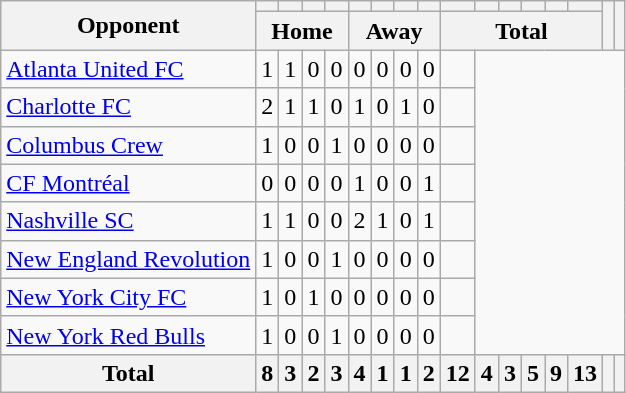<table class="wikitable plainrowheaders sortable" style="text-align:center">
<tr>
<th rowspan="2" scope="col">Opponent</th>
<th scope="col"></th>
<th scope="col"></th>
<th scope="col"></th>
<th scope="col"></th>
<th scope="col"></th>
<th scope="col"></th>
<th scope="col"></th>
<th scope="col"></th>
<th scope="col"></th>
<th scope="col"></th>
<th scope="col"></th>
<th scope="col"></th>
<th scope="col"></th>
<th scope="col"></th>
<th rowspan="2" scope="col"></th>
<th rowspan="2"></th>
</tr>
<tr class="unsortable">
<th colspan="4">Home</th>
<th colspan="4">Away</th>
<th colspan="6">Total</th>
</tr>
<tr>
<td style="text-align:left"> <a href='#'>Atlanta United FC</a></td>
<td>1</td>
<td>1</td>
<td>0</td>
<td>0</td>
<td>0</td>
<td>0</td>
<td>0</td>
<td>0<br></td>
<td></td>
</tr>
<tr>
<td style="text-align:left"> <a href='#'>Charlotte FC</a></td>
<td>2</td>
<td>1</td>
<td>1</td>
<td>0</td>
<td>1</td>
<td>0</td>
<td>1</td>
<td>0<br></td>
<td></td>
</tr>
<tr>
<td style="text-align:left"> <a href='#'>Columbus Crew</a></td>
<td>1</td>
<td>0</td>
<td>0</td>
<td>1</td>
<td>0</td>
<td>0</td>
<td>0</td>
<td>0<br></td>
<td></td>
</tr>
<tr>
<td style="text-align:left"> <a href='#'>CF Montréal</a></td>
<td>0</td>
<td>0</td>
<td>0</td>
<td>0</td>
<td>1</td>
<td>0</td>
<td>0</td>
<td>1<br></td>
<td></td>
</tr>
<tr>
<td style="text-align:left"> <a href='#'>Nashville SC</a></td>
<td>1</td>
<td>1</td>
<td>0</td>
<td>0</td>
<td>2</td>
<td>1</td>
<td>0</td>
<td>1<br></td>
<td></td>
</tr>
<tr>
<td style="text-align:left"> <a href='#'>New England Revolution</a></td>
<td>1</td>
<td>0</td>
<td>0</td>
<td>1</td>
<td>0</td>
<td>0</td>
<td>0</td>
<td>0<br></td>
<td></td>
</tr>
<tr>
<td style="text-align:left"> <a href='#'>New York City FC</a></td>
<td>1</td>
<td>0</td>
<td>1</td>
<td>0</td>
<td>0</td>
<td>0</td>
<td>0</td>
<td>0<br></td>
<td></td>
</tr>
<tr>
<td style="text-align:left"> <a href='#'>New York Red Bulls</a></td>
<td>1</td>
<td>0</td>
<td>0</td>
<td>1</td>
<td>0</td>
<td>0</td>
<td>0</td>
<td>0<br></td>
<td></td>
</tr>
<tr>
<th>Total</th>
<th>8</th>
<th>3</th>
<th>2</th>
<th>3</th>
<th>4</th>
<th>1</th>
<th>1</th>
<th>2</th>
<th>12</th>
<th>4</th>
<th>3</th>
<th>5</th>
<th>9</th>
<th>13</th>
<th><br></th>
<th></th>
</tr>
</table>
